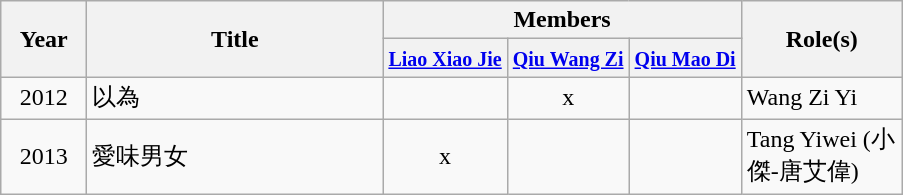<table class="wikitable">
<tr>
<th style="width:50px;" rowspan=2>Year</th>
<th style="width:190px;" rowspan=2>Title</th>
<th style="width:100px;" colspan=3>Members</th>
<th style="width:100px;" rowspan=2>Role(s)</th>
</tr>
<tr>
<th><small><a href='#'>Liao Xiao Jie</a></small></th>
<th><small><a href='#'>Qiu Wang Zi</a></small></th>
<th><small><a href='#'>Qiu Mao Di</a></small></th>
</tr>
<tr>
<td style="text-align:center">2012</td>
<td>以為</td>
<td></td>
<td style="text-align:center">x</td>
<td></td>
<td>Wang Zi Yi</td>
</tr>
<tr>
<td style="text-align:center">2013</td>
<td>愛味男女</td>
<td style="text-align:center">x</td>
<td></td>
<td></td>
<td>Tang Yiwei (小傑-唐艾偉)</td>
</tr>
</table>
